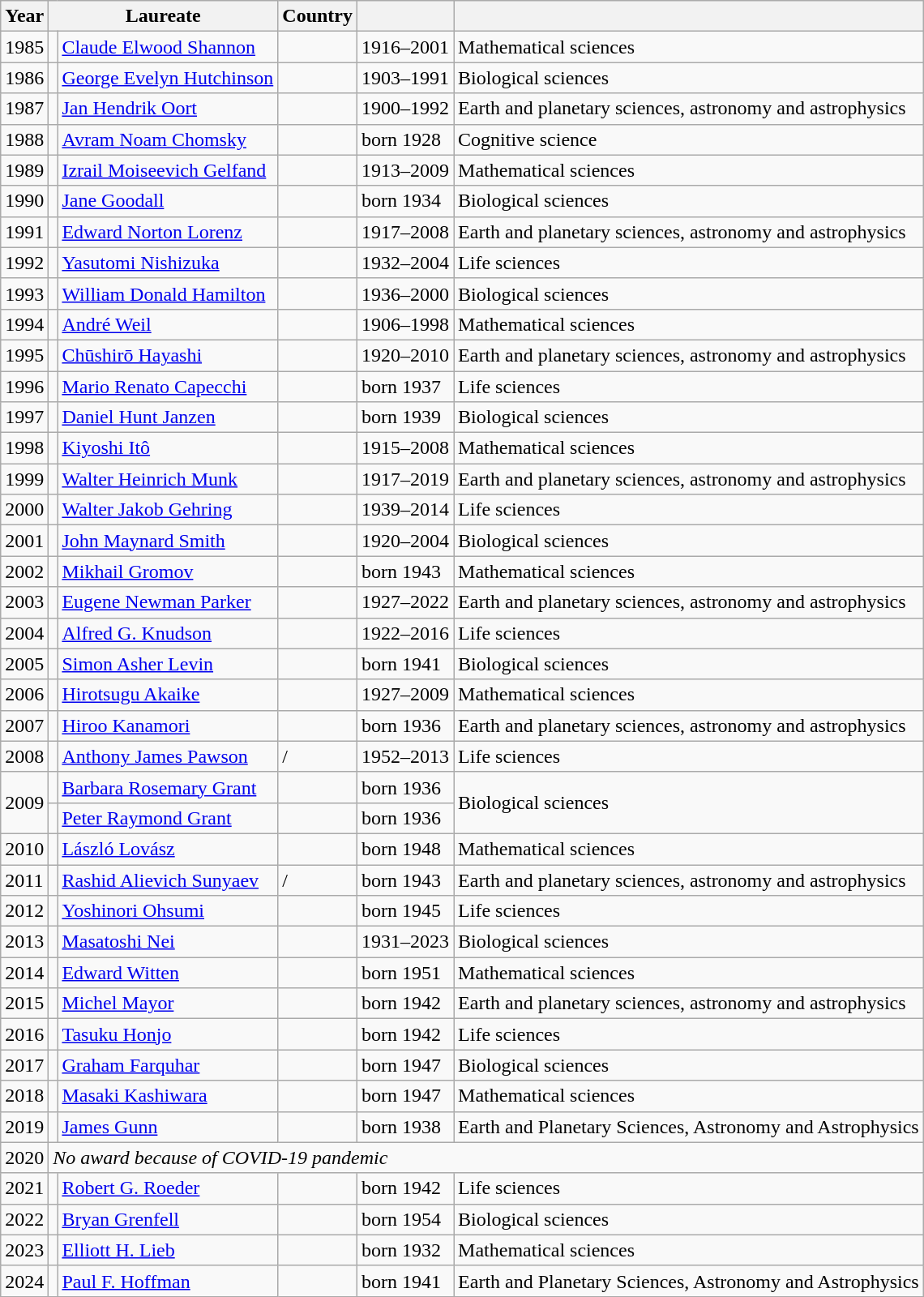<table class="wikitable sortable">
<tr>
<th>Year</th>
<th colspan=2>Laureate</th>
<th>Country</th>
<th></th>
<th></th>
</tr>
<tr>
<td>1985</td>
<td></td>
<td><a href='#'>Claude Elwood Shannon</a></td>
<td></td>
<td>1916–2001</td>
<td>Mathematical sciences</td>
</tr>
<tr>
<td>1986</td>
<td></td>
<td><a href='#'>George Evelyn Hutchinson</a></td>
<td></td>
<td>1903–1991</td>
<td>Biological sciences</td>
</tr>
<tr>
<td>1987</td>
<td></td>
<td><a href='#'>Jan Hendrik Oort</a></td>
<td></td>
<td>1900–1992</td>
<td>Earth and planetary sciences, astronomy and astrophysics</td>
</tr>
<tr>
<td>1988</td>
<td></td>
<td><a href='#'>Avram Noam Chomsky</a></td>
<td></td>
<td>born 1928</td>
<td>Cognitive science</td>
</tr>
<tr>
<td>1989</td>
<td></td>
<td><a href='#'>Izrail Moiseevich Gelfand</a></td>
<td></td>
<td>1913–2009</td>
<td>Mathematical sciences</td>
</tr>
<tr>
<td>1990</td>
<td></td>
<td><a href='#'>Jane Goodall</a></td>
<td></td>
<td>born 1934</td>
<td>Biological sciences</td>
</tr>
<tr>
<td>1991</td>
<td></td>
<td><a href='#'>Edward Norton Lorenz</a></td>
<td></td>
<td>1917–2008</td>
<td>Earth and planetary sciences, astronomy and astrophysics</td>
</tr>
<tr>
<td>1992</td>
<td></td>
<td><a href='#'>Yasutomi Nishizuka</a></td>
<td></td>
<td>1932–2004</td>
<td>Life sciences</td>
</tr>
<tr>
<td>1993</td>
<td></td>
<td><a href='#'>William Donald Hamilton</a></td>
<td></td>
<td>1936–2000</td>
<td>Biological sciences</td>
</tr>
<tr>
<td>1994</td>
<td></td>
<td><a href='#'>André Weil</a></td>
<td></td>
<td>1906–1998</td>
<td>Mathematical sciences</td>
</tr>
<tr>
<td>1995</td>
<td></td>
<td><a href='#'>Chūshirō Hayashi</a></td>
<td></td>
<td>1920–2010</td>
<td>Earth and planetary sciences, astronomy and astrophysics</td>
</tr>
<tr>
<td>1996</td>
<td></td>
<td><a href='#'>Mario Renato Capecchi</a></td>
<td></td>
<td>born 1937</td>
<td>Life sciences</td>
</tr>
<tr>
<td>1997</td>
<td></td>
<td><a href='#'>Daniel Hunt Janzen</a></td>
<td></td>
<td>born 1939</td>
<td>Biological sciences</td>
</tr>
<tr>
<td>1998</td>
<td></td>
<td><a href='#'>Kiyoshi Itô</a></td>
<td></td>
<td>1915–2008</td>
<td>Mathematical sciences</td>
</tr>
<tr>
<td>1999</td>
<td></td>
<td><a href='#'>Walter Heinrich Munk</a></td>
<td></td>
<td>1917–2019</td>
<td>Earth and planetary sciences, astronomy and astrophysics</td>
</tr>
<tr>
<td>2000</td>
<td></td>
<td><a href='#'>Walter Jakob Gehring</a></td>
<td></td>
<td>1939–2014</td>
<td>Life sciences</td>
</tr>
<tr>
<td>2001</td>
<td></td>
<td><a href='#'>John Maynard Smith</a></td>
<td></td>
<td>1920–2004</td>
<td>Biological sciences</td>
</tr>
<tr>
<td>2002</td>
<td></td>
<td><a href='#'>Mikhail Gromov</a></td>
<td></td>
<td>born 1943</td>
<td>Mathematical sciences</td>
</tr>
<tr>
<td>2003</td>
<td></td>
<td><a href='#'>Eugene Newman Parker</a></td>
<td></td>
<td>1927–2022</td>
<td>Earth and planetary sciences, astronomy and astrophysics</td>
</tr>
<tr>
<td>2004</td>
<td></td>
<td><a href='#'>Alfred G. Knudson</a></td>
<td></td>
<td>1922–2016</td>
<td>Life sciences</td>
</tr>
<tr>
<td>2005</td>
<td></td>
<td><a href='#'>Simon Asher Levin</a></td>
<td></td>
<td>born 1941</td>
<td>Biological sciences</td>
</tr>
<tr>
<td>2006</td>
<td></td>
<td><a href='#'>Hirotsugu Akaike</a></td>
<td></td>
<td>1927–2009</td>
<td>Mathematical sciences</td>
</tr>
<tr>
<td>2007</td>
<td></td>
<td><a href='#'>Hiroo Kanamori</a></td>
<td></td>
<td>born 1936</td>
<td>Earth and planetary sciences, astronomy and astrophysics</td>
</tr>
<tr>
<td>2008</td>
<td></td>
<td><a href='#'>Anthony James Pawson</a></td>
<td> / </td>
<td>1952–2013</td>
<td>Life sciences</td>
</tr>
<tr>
<td rowspan="2">2009</td>
<td></td>
<td><a href='#'>Barbara Rosemary Grant</a></td>
<td></td>
<td>born 1936</td>
<td rowspan="2">Biological sciences</td>
</tr>
<tr>
<td></td>
<td><a href='#'>Peter Raymond Grant</a></td>
<td></td>
<td>born 1936</td>
</tr>
<tr>
<td>2010</td>
<td></td>
<td><a href='#'>László Lovász</a></td>
<td></td>
<td>born 1948</td>
<td>Mathematical sciences</td>
</tr>
<tr>
<td>2011</td>
<td></td>
<td><a href='#'>Rashid Alievich Sunyaev</a></td>
<td> / </td>
<td>born 1943</td>
<td>Earth and planetary sciences, astronomy and astrophysics</td>
</tr>
<tr>
<td>2012</td>
<td></td>
<td><a href='#'>Yoshinori Ohsumi</a></td>
<td></td>
<td>born 1945</td>
<td>Life sciences</td>
</tr>
<tr>
<td>2013</td>
<td></td>
<td><a href='#'>Masatoshi Nei</a></td>
<td></td>
<td>1931–2023</td>
<td>Biological sciences</td>
</tr>
<tr>
<td>2014</td>
<td></td>
<td><a href='#'>Edward Witten</a></td>
<td></td>
<td>born 1951</td>
<td>Mathematical sciences</td>
</tr>
<tr>
<td>2015</td>
<td></td>
<td><a href='#'>Michel Mayor</a></td>
<td></td>
<td>born 1942</td>
<td>Earth and planetary sciences, astronomy and astrophysics</td>
</tr>
<tr>
<td>2016</td>
<td></td>
<td><a href='#'>Tasuku Honjo</a></td>
<td></td>
<td>born 1942</td>
<td>Life sciences</td>
</tr>
<tr>
<td>2017</td>
<td></td>
<td><a href='#'>Graham Farquhar</a></td>
<td></td>
<td>born 1947</td>
<td>Biological sciences</td>
</tr>
<tr>
<td>2018</td>
<td></td>
<td><a href='#'>Masaki Kashiwara</a></td>
<td></td>
<td>born 1947</td>
<td>Mathematical sciences</td>
</tr>
<tr>
<td>2019</td>
<td></td>
<td><a href='#'>James Gunn</a></td>
<td></td>
<td>born 1938</td>
<td>Earth and Planetary Sciences, Astronomy and Astrophysics</td>
</tr>
<tr>
<td>2020</td>
<td colspan="5"><em>No award because of COVID-19 pandemic</em></td>
</tr>
<tr>
<td>2021</td>
<td></td>
<td><a href='#'>Robert G. Roeder</a></td>
<td></td>
<td>born 1942</td>
<td>Life sciences</td>
</tr>
<tr>
<td>2022</td>
<td></td>
<td><a href='#'>Bryan Grenfell</a></td>
<td></td>
<td>born 1954</td>
<td>Biological sciences</td>
</tr>
<tr>
<td>2023</td>
<td></td>
<td><a href='#'>Elliott H. Lieb</a></td>
<td></td>
<td>born 1932</td>
<td>Mathematical sciences</td>
</tr>
<tr>
<td>2024</td>
<td></td>
<td><a href='#'>Paul F. Hoffman</a></td>
<td></td>
<td>born 1941</td>
<td>Earth and Planetary Sciences, Astronomy and Astrophysics</td>
</tr>
</table>
